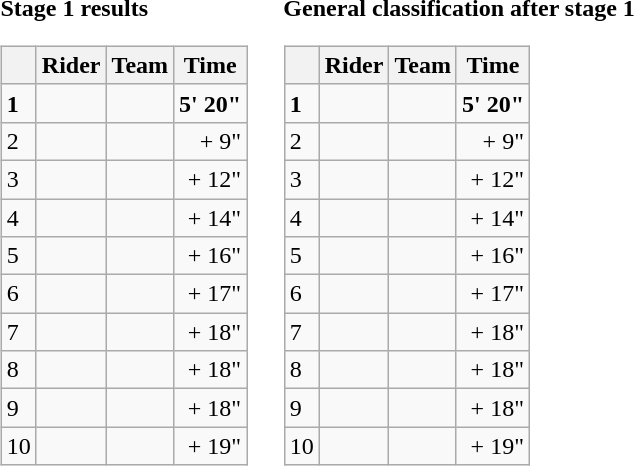<table>
<tr>
<td><strong>Stage 1 results</strong><br><table class="wikitable">
<tr>
<th></th>
<th>Rider</th>
<th>Team</th>
<th>Time</th>
</tr>
<tr>
<td><strong>1</strong></td>
<td><strong></strong></td>
<td><strong></strong></td>
<td align="right"><strong>5' 20"</strong></td>
</tr>
<tr>
<td>2</td>
<td></td>
<td></td>
<td align="right">+ 9"</td>
</tr>
<tr>
<td>3</td>
<td></td>
<td></td>
<td align="right">+ 12"</td>
</tr>
<tr>
<td>4</td>
<td></td>
<td></td>
<td align="right">+ 14"</td>
</tr>
<tr>
<td>5</td>
<td></td>
<td></td>
<td align="right">+ 16"</td>
</tr>
<tr>
<td>6</td>
<td></td>
<td></td>
<td align="right">+ 17"</td>
</tr>
<tr>
<td>7</td>
<td></td>
<td></td>
<td align="right">+ 18"</td>
</tr>
<tr>
<td>8</td>
<td></td>
<td></td>
<td align="right">+ 18"</td>
</tr>
<tr>
<td>9</td>
<td></td>
<td></td>
<td align="right">+ 18"</td>
</tr>
<tr>
<td>10</td>
<td></td>
<td></td>
<td align="right">+ 19"</td>
</tr>
</table>
</td>
<td></td>
<td><strong>General classification after stage 1</strong><br><table class="wikitable">
<tr>
<th></th>
<th>Rider</th>
<th>Team</th>
<th>Time</th>
</tr>
<tr>
<td><strong>1</strong></td>
<td><strong></strong></td>
<td><strong></strong></td>
<td align="right"><strong>5' 20"</strong></td>
</tr>
<tr>
<td>2</td>
<td></td>
<td></td>
<td align="right">+ 9"</td>
</tr>
<tr>
<td>3</td>
<td></td>
<td></td>
<td align="right">+ 12"</td>
</tr>
<tr>
<td>4</td>
<td></td>
<td></td>
<td align="right">+ 14"</td>
</tr>
<tr>
<td>5</td>
<td></td>
<td></td>
<td align="right">+ 16"</td>
</tr>
<tr>
<td>6</td>
<td></td>
<td></td>
<td align="right">+ 17"</td>
</tr>
<tr>
<td>7</td>
<td></td>
<td></td>
<td align="right">+ 18"</td>
</tr>
<tr>
<td>8</td>
<td></td>
<td></td>
<td align="right">+ 18"</td>
</tr>
<tr>
<td>9</td>
<td></td>
<td></td>
<td align="right">+ 18"</td>
</tr>
<tr>
<td>10</td>
<td></td>
<td></td>
<td align="right">+ 19"</td>
</tr>
</table>
</td>
</tr>
</table>
